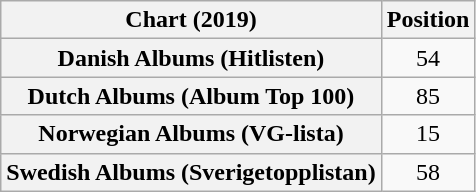<table class="wikitable sortable plainrowheaders" style="text-align:center">
<tr>
<th scope="col">Chart (2019)</th>
<th scope="col">Position</th>
</tr>
<tr>
<th scope="row">Danish Albums (Hitlisten)</th>
<td>54</td>
</tr>
<tr>
<th scope="row">Dutch Albums (Album Top 100)</th>
<td>85</td>
</tr>
<tr>
<th scope="row">Norwegian Albums (VG-lista)</th>
<td>15</td>
</tr>
<tr>
<th scope="row">Swedish Albums (Sverigetopplistan)</th>
<td>58</td>
</tr>
</table>
